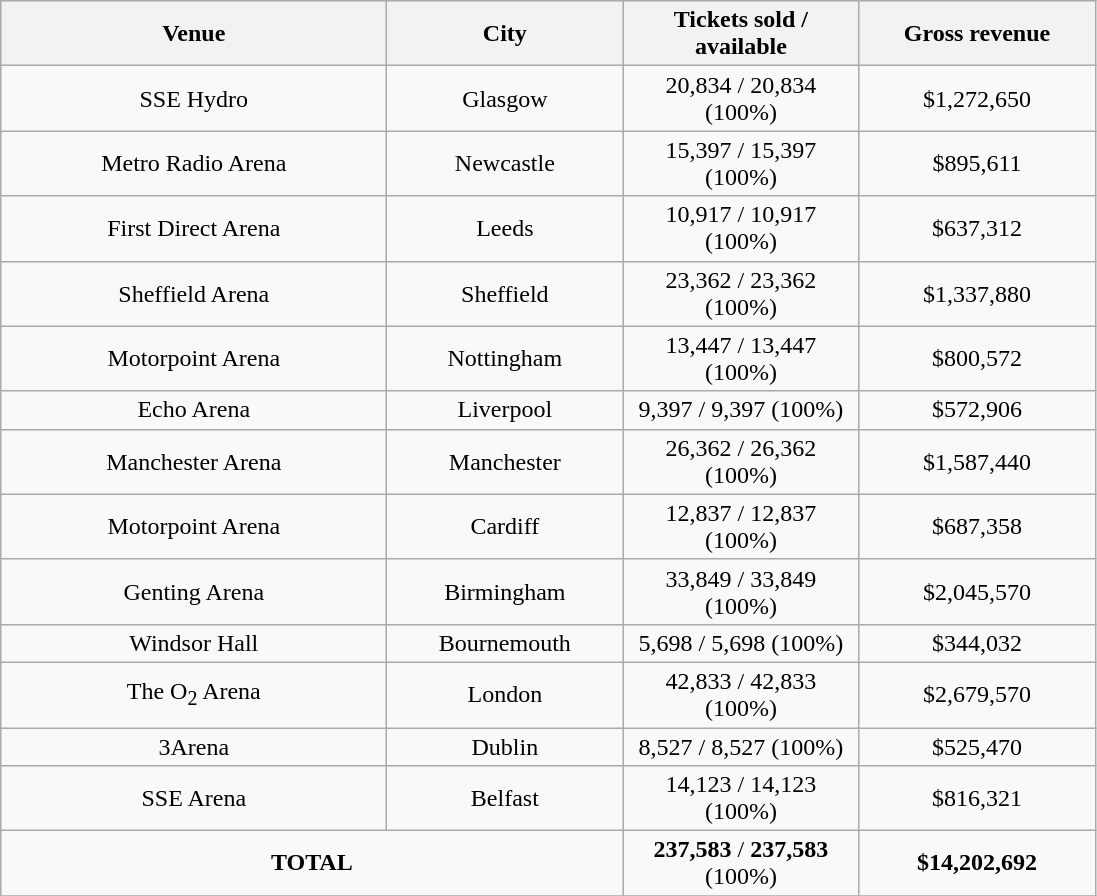<table class="wikitable" style="text-align:center">
<tr>
<th style="width:250px;">Venue</th>
<th style="width:150px;">City</th>
<th style="width:150px;">Tickets sold / available</th>
<th style="width:150px;">Gross revenue</th>
</tr>
<tr>
<td>SSE Hydro</td>
<td>Glasgow</td>
<td>20,834 / 20,834 (100%)</td>
<td>$1,272,650</td>
</tr>
<tr>
<td>Metro Radio Arena</td>
<td>Newcastle</td>
<td>15,397 / 15,397 (100%)</td>
<td>$895,611</td>
</tr>
<tr>
<td>First Direct Arena</td>
<td>Leeds</td>
<td>10,917 / 10,917 (100%)</td>
<td>$637,312</td>
</tr>
<tr>
<td>Sheffield Arena</td>
<td>Sheffield</td>
<td>23,362 / 23,362 (100%)</td>
<td>$1,337,880</td>
</tr>
<tr>
<td>Motorpoint Arena</td>
<td>Nottingham</td>
<td>13,447 / 13,447 (100%)</td>
<td>$800,572</td>
</tr>
<tr>
<td>Echo Arena</td>
<td>Liverpool</td>
<td>9,397 / 9,397 (100%)</td>
<td>$572,906</td>
</tr>
<tr>
<td>Manchester Arena</td>
<td>Manchester</td>
<td>26,362 / 26,362 (100%)</td>
<td>$1,587,440</td>
</tr>
<tr>
<td>Motorpoint Arena</td>
<td>Cardiff</td>
<td>12,837 / 12,837 (100%)</td>
<td>$687,358</td>
</tr>
<tr>
<td>Genting Arena</td>
<td>Birmingham</td>
<td>33,849 / 33,849 (100%)</td>
<td>$2,045,570</td>
</tr>
<tr>
<td>Windsor Hall</td>
<td>Bournemouth</td>
<td>5,698 / 5,698 (100%)</td>
<td>$344,032</td>
</tr>
<tr>
<td>The O<sub>2</sub> Arena</td>
<td>London</td>
<td>42,833 / 42,833 (100%)</td>
<td>$2,679,570</td>
</tr>
<tr>
<td>3Arena</td>
<td>Dublin</td>
<td>8,527 / 8,527 (100%)</td>
<td>$525,470</td>
</tr>
<tr>
<td>SSE Arena</td>
<td>Belfast</td>
<td>14,123 / 14,123 (100%)</td>
<td>$816,321</td>
</tr>
<tr>
<td colspan="2"><strong>TOTAL</strong></td>
<td><strong>237,583</strong> / <strong>237,583</strong> (100%)</td>
<td><strong>$14,202,692</strong></td>
</tr>
<tr>
</tr>
</table>
